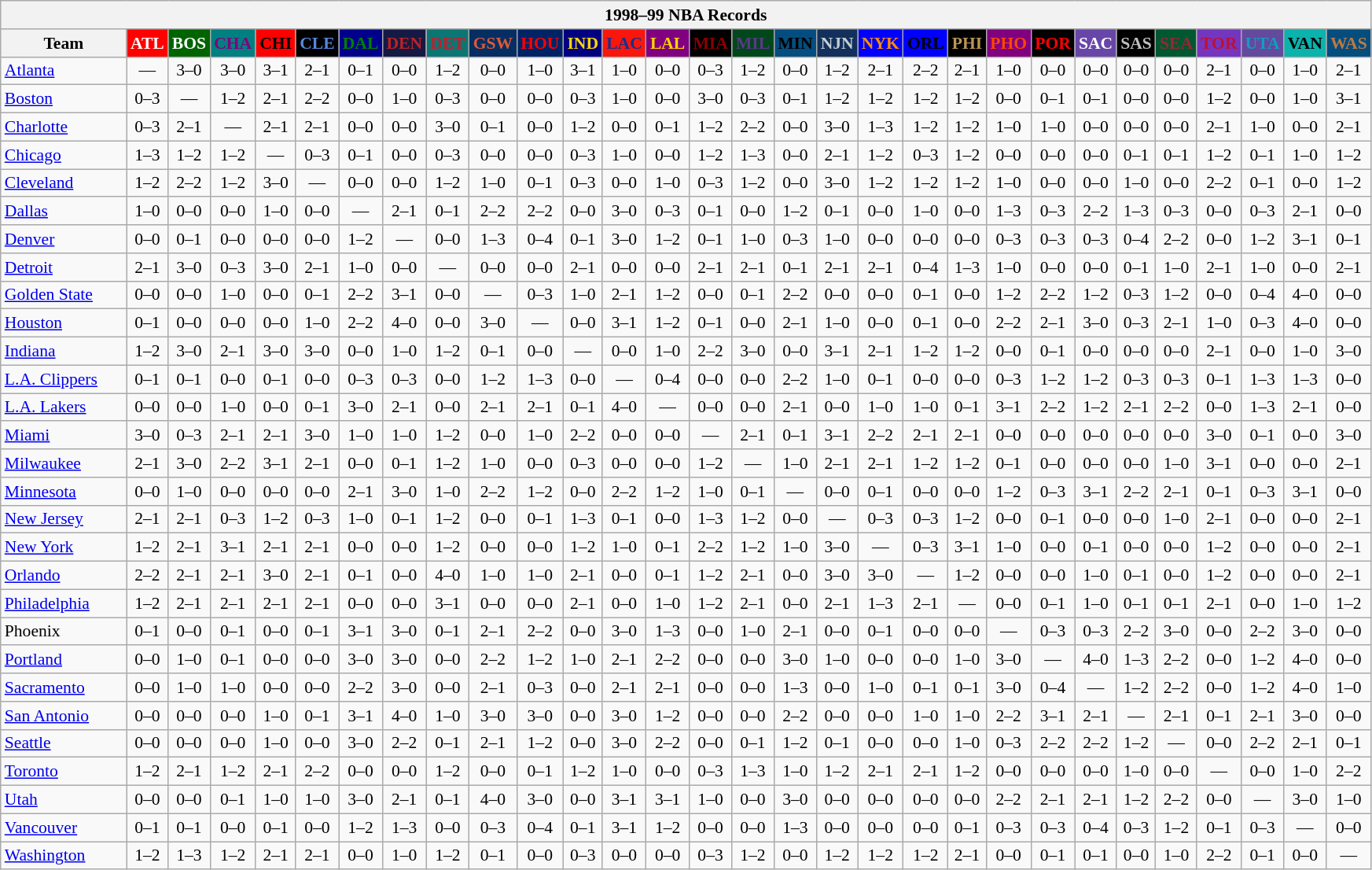<table class="wikitable" style="font-size:90%; text-align:center;">
<tr>
<th colspan=30>1998–99 NBA Records</th>
</tr>
<tr>
<th width=100>Team</th>
<th style="background:#FF0000;color:#FFFFFF;width=35">ATL</th>
<th style="background:#006400;color:#FFFFFF;width=35">BOS</th>
<th style="background:#008080;color:#800080;width=35">CHA</th>
<th style="background:#FF0000;color:#000000;width=35">CHI</th>
<th style="background:#000000;color:#5787DC;width=35">CLE</th>
<th style="background:#00008B;color:#008000;width=35">DAL</th>
<th style="background:#141A44;color:#BC2224;width=35">DEN</th>
<th style="background:#0C7674;color:#BB222C;width=35">DET</th>
<th style="background:#072E63;color:#DC5A34;width=35">GSW</th>
<th style="background:#002366;color:#FF0000;width=35">HOU</th>
<th style="background:#000080;color:#FFD700;width=35">IND</th>
<th style="background:#F9160D;color:#1A2E8B;width=35">LAC</th>
<th style="background:#800080;color:#FFD700;width=35">LAL</th>
<th style="background:#000000;color:#8B0000;width=35">MIA</th>
<th style="background:#00471B;color:#5C378A;width=35">MIL</th>
<th style="background:#044D80;color:#000000;width=35">MIN</th>
<th style="background:#12305B;color:#C4CED4;width=35">NJN</th>
<th style="background:#0000FF;color:#FF8C00;width=35">NYK</th>
<th style="background:#0000FF;color:#000000;width=35">ORL</th>
<th style="background:#000000;color:#BB9754;width=35">PHI</th>
<th style="background:#800080;color:#FF4500;width=35">PHO</th>
<th style="background:#000000;color:#FF0000;width=35">POR</th>
<th style="background:#6846A8;color:#FFFFFF;width=35">SAC</th>
<th style="background:#000000;color:#C0C0C0;width=35">SAS</th>
<th style="background:#005831;color:#992634;width=35">SEA</th>
<th style="background:#7436BF;color:#BE0F34;width=35">TOR</th>
<th style="background:#644A9C;color:#149BC7;width=35">UTA</th>
<th style="background:#0CB2AC;color:#000000;width=35">VAN</th>
<th style="background:#044D7D;color:#BC7A44;width=35">WAS</th>
</tr>
<tr>
<td style="text-align:left;"><a href='#'>Atlanta</a></td>
<td>—</td>
<td>3–0</td>
<td>3–0</td>
<td>3–1</td>
<td>2–1</td>
<td>0–1</td>
<td>0–0</td>
<td>1–2</td>
<td>0–0</td>
<td>1–0</td>
<td>3–1</td>
<td>1–0</td>
<td>0–0</td>
<td>0–3</td>
<td>1–2</td>
<td>0–0</td>
<td>1–2</td>
<td>2–1</td>
<td>2–2</td>
<td>2–1</td>
<td>1–0</td>
<td>0–0</td>
<td>0–0</td>
<td>0–0</td>
<td>0–0</td>
<td>2–1</td>
<td>0–0</td>
<td>1–0</td>
<td>2–1</td>
</tr>
<tr>
<td style="text-align:left;"><a href='#'>Boston</a></td>
<td>0–3</td>
<td>—</td>
<td>1–2</td>
<td>2–1</td>
<td>2–2</td>
<td>0–0</td>
<td>1–0</td>
<td>0–3</td>
<td>0–0</td>
<td>0–0</td>
<td>0–3</td>
<td>1–0</td>
<td>0–0</td>
<td>3–0</td>
<td>0–3</td>
<td>0–1</td>
<td>1–2</td>
<td>1–2</td>
<td>1–2</td>
<td>1–2</td>
<td>0–0</td>
<td>0–1</td>
<td>0–1</td>
<td>0–0</td>
<td>0–0</td>
<td>1–2</td>
<td>0–0</td>
<td>1–0</td>
<td>3–1</td>
</tr>
<tr>
<td style="text-align:left;"><a href='#'>Charlotte</a></td>
<td>0–3</td>
<td>2–1</td>
<td>—</td>
<td>2–1</td>
<td>2–1</td>
<td>0–0</td>
<td>0–0</td>
<td>3–0</td>
<td>0–1</td>
<td>0–0</td>
<td>1–2</td>
<td>0–0</td>
<td>0–1</td>
<td>1–2</td>
<td>2–2</td>
<td>0–0</td>
<td>3–0</td>
<td>1–3</td>
<td>1–2</td>
<td>1–2</td>
<td>1–0</td>
<td>1–0</td>
<td>0–0</td>
<td>0–0</td>
<td>0–0</td>
<td>2–1</td>
<td>1–0</td>
<td>0–0</td>
<td>2–1</td>
</tr>
<tr>
<td style="text-align:left;"><a href='#'>Chicago</a></td>
<td>1–3</td>
<td>1–2</td>
<td>1–2</td>
<td>—</td>
<td>0–3</td>
<td>0–1</td>
<td>0–0</td>
<td>0–3</td>
<td>0–0</td>
<td>0–0</td>
<td>0–3</td>
<td>1–0</td>
<td>0–0</td>
<td>1–2</td>
<td>1–3</td>
<td>0–0</td>
<td>2–1</td>
<td>1–2</td>
<td>0–3</td>
<td>1–2</td>
<td>0–0</td>
<td>0–0</td>
<td>0–0</td>
<td>0–1</td>
<td>0–1</td>
<td>1–2</td>
<td>0–1</td>
<td>1–0</td>
<td>1–2</td>
</tr>
<tr>
<td style="text-align:left;"><a href='#'>Cleveland</a></td>
<td>1–2</td>
<td>2–2</td>
<td>1–2</td>
<td>3–0</td>
<td>—</td>
<td>0–0</td>
<td>0–0</td>
<td>1–2</td>
<td>1–0</td>
<td>0–1</td>
<td>0–3</td>
<td>0–0</td>
<td>1–0</td>
<td>0–3</td>
<td>1–2</td>
<td>0–0</td>
<td>3–0</td>
<td>1–2</td>
<td>1–2</td>
<td>1–2</td>
<td>1–0</td>
<td>0–0</td>
<td>0–0</td>
<td>1–0</td>
<td>0–0</td>
<td>2–2</td>
<td>0–1</td>
<td>0–0</td>
<td>1–2</td>
</tr>
<tr>
<td style="text-align:left;"><a href='#'>Dallas</a></td>
<td>1–0</td>
<td>0–0</td>
<td>0–0</td>
<td>1–0</td>
<td>0–0</td>
<td>—</td>
<td>2–1</td>
<td>0–1</td>
<td>2–2</td>
<td>2–2</td>
<td>0–0</td>
<td>3–0</td>
<td>0–3</td>
<td>0–1</td>
<td>0–0</td>
<td>1–2</td>
<td>0–1</td>
<td>0–0</td>
<td>1–0</td>
<td>0–0</td>
<td>1–3</td>
<td>0–3</td>
<td>2–2</td>
<td>1–3</td>
<td>0–3</td>
<td>0–0</td>
<td>0–3</td>
<td>2–1</td>
<td>0–0</td>
</tr>
<tr>
<td style="text-align:left;"><a href='#'>Denver</a></td>
<td>0–0</td>
<td>0–1</td>
<td>0–0</td>
<td>0–0</td>
<td>0–0</td>
<td>1–2</td>
<td>—</td>
<td>0–0</td>
<td>1–3</td>
<td>0–4</td>
<td>0–1</td>
<td>3–0</td>
<td>1–2</td>
<td>0–1</td>
<td>1–0</td>
<td>0–3</td>
<td>1–0</td>
<td>0–0</td>
<td>0–0</td>
<td>0–0</td>
<td>0–3</td>
<td>0–3</td>
<td>0–3</td>
<td>0–4</td>
<td>2–2</td>
<td>0–0</td>
<td>1–2</td>
<td>3–1</td>
<td>0–1</td>
</tr>
<tr>
<td style="text-align:left;"><a href='#'>Detroit</a></td>
<td>2–1</td>
<td>3–0</td>
<td>0–3</td>
<td>3–0</td>
<td>2–1</td>
<td>1–0</td>
<td>0–0</td>
<td>—</td>
<td>0–0</td>
<td>0–0</td>
<td>2–1</td>
<td>0–0</td>
<td>0–0</td>
<td>2–1</td>
<td>2–1</td>
<td>0–1</td>
<td>2–1</td>
<td>2–1</td>
<td>0–4</td>
<td>1–3</td>
<td>1–0</td>
<td>0–0</td>
<td>0–0</td>
<td>0–1</td>
<td>1–0</td>
<td>2–1</td>
<td>1–0</td>
<td>0–0</td>
<td>2–1</td>
</tr>
<tr>
<td style="text-align:left;"><a href='#'>Golden State</a></td>
<td>0–0</td>
<td>0–0</td>
<td>1–0</td>
<td>0–0</td>
<td>0–1</td>
<td>2–2</td>
<td>3–1</td>
<td>0–0</td>
<td>—</td>
<td>0–3</td>
<td>1–0</td>
<td>2–1</td>
<td>1–2</td>
<td>0–0</td>
<td>0–1</td>
<td>2–2</td>
<td>0–0</td>
<td>0–0</td>
<td>0–1</td>
<td>0–0</td>
<td>1–2</td>
<td>2–2</td>
<td>1–2</td>
<td>0–3</td>
<td>1–2</td>
<td>0–0</td>
<td>0–4</td>
<td>4–0</td>
<td>0–0</td>
</tr>
<tr>
<td style="text-align:left;"><a href='#'>Houston</a></td>
<td>0–1</td>
<td>0–0</td>
<td>0–0</td>
<td>0–0</td>
<td>1–0</td>
<td>2–2</td>
<td>4–0</td>
<td>0–0</td>
<td>3–0</td>
<td>—</td>
<td>0–0</td>
<td>3–1</td>
<td>1–2</td>
<td>0–1</td>
<td>0–0</td>
<td>2–1</td>
<td>1–0</td>
<td>0–0</td>
<td>0–1</td>
<td>0–0</td>
<td>2–2</td>
<td>2–1</td>
<td>3–0</td>
<td>0–3</td>
<td>2–1</td>
<td>1–0</td>
<td>0–3</td>
<td>4–0</td>
<td>0–0</td>
</tr>
<tr>
<td style="text-align:left;"><a href='#'>Indiana</a></td>
<td>1–2</td>
<td>3–0</td>
<td>2–1</td>
<td>3–0</td>
<td>3–0</td>
<td>0–0</td>
<td>1–0</td>
<td>1–2</td>
<td>0–1</td>
<td>0–0</td>
<td>—</td>
<td>0–0</td>
<td>1–0</td>
<td>2–2</td>
<td>3–0</td>
<td>0–0</td>
<td>3–1</td>
<td>2–1</td>
<td>1–2</td>
<td>1–2</td>
<td>0–0</td>
<td>0–1</td>
<td>0–0</td>
<td>0–0</td>
<td>0–0</td>
<td>2–1</td>
<td>0–0</td>
<td>1–0</td>
<td>3–0</td>
</tr>
<tr>
<td style="text-align:left;"><a href='#'>L.A. Clippers</a></td>
<td>0–1</td>
<td>0–1</td>
<td>0–0</td>
<td>0–1</td>
<td>0–0</td>
<td>0–3</td>
<td>0–3</td>
<td>0–0</td>
<td>1–2</td>
<td>1–3</td>
<td>0–0</td>
<td>—</td>
<td>0–4</td>
<td>0–0</td>
<td>0–0</td>
<td>2–2</td>
<td>1–0</td>
<td>0–1</td>
<td>0–0</td>
<td>0–0</td>
<td>0–3</td>
<td>1–2</td>
<td>1–2</td>
<td>0–3</td>
<td>0–3</td>
<td>0–1</td>
<td>1–3</td>
<td>1–3</td>
<td>0–0</td>
</tr>
<tr>
<td style="text-align:left;"><a href='#'>L.A. Lakers</a></td>
<td>0–0</td>
<td>0–0</td>
<td>1–0</td>
<td>0–0</td>
<td>0–1</td>
<td>3–0</td>
<td>2–1</td>
<td>0–0</td>
<td>2–1</td>
<td>2–1</td>
<td>0–1</td>
<td>4–0</td>
<td>—</td>
<td>0–0</td>
<td>0–0</td>
<td>2–1</td>
<td>0–0</td>
<td>1–0</td>
<td>1–0</td>
<td>0–1</td>
<td>3–1</td>
<td>2–2</td>
<td>1–2</td>
<td>2–1</td>
<td>2–2</td>
<td>0–0</td>
<td>1–3</td>
<td>2–1</td>
<td>0–0</td>
</tr>
<tr>
<td style="text-align:left;"><a href='#'>Miami</a></td>
<td>3–0</td>
<td>0–3</td>
<td>2–1</td>
<td>2–1</td>
<td>3–0</td>
<td>1–0</td>
<td>1–0</td>
<td>1–2</td>
<td>0–0</td>
<td>1–0</td>
<td>2–2</td>
<td>0–0</td>
<td>0–0</td>
<td>—</td>
<td>2–1</td>
<td>0–1</td>
<td>3–1</td>
<td>2–2</td>
<td>2–1</td>
<td>2–1</td>
<td>0–0</td>
<td>0–0</td>
<td>0–0</td>
<td>0–0</td>
<td>0–0</td>
<td>3–0</td>
<td>0–1</td>
<td>0–0</td>
<td>3–0</td>
</tr>
<tr>
<td style="text-align:left;"><a href='#'>Milwaukee</a></td>
<td>2–1</td>
<td>3–0</td>
<td>2–2</td>
<td>3–1</td>
<td>2–1</td>
<td>0–0</td>
<td>0–1</td>
<td>1–2</td>
<td>1–0</td>
<td>0–0</td>
<td>0–3</td>
<td>0–0</td>
<td>0–0</td>
<td>1–2</td>
<td>—</td>
<td>1–0</td>
<td>2–1</td>
<td>2–1</td>
<td>1–2</td>
<td>1–2</td>
<td>0–1</td>
<td>0–0</td>
<td>0–0</td>
<td>0–0</td>
<td>1–0</td>
<td>3–1</td>
<td>0–0</td>
<td>0–0</td>
<td>2–1</td>
</tr>
<tr>
<td style="text-align:left;"><a href='#'>Minnesota</a></td>
<td>0–0</td>
<td>1–0</td>
<td>0–0</td>
<td>0–0</td>
<td>0–0</td>
<td>2–1</td>
<td>3–0</td>
<td>1–0</td>
<td>2–2</td>
<td>1–2</td>
<td>0–0</td>
<td>2–2</td>
<td>1–2</td>
<td>1–0</td>
<td>0–1</td>
<td>—</td>
<td>0–0</td>
<td>0–1</td>
<td>0–0</td>
<td>0–0</td>
<td>1–2</td>
<td>0–3</td>
<td>3–1</td>
<td>2–2</td>
<td>2–1</td>
<td>0–1</td>
<td>0–3</td>
<td>3–1</td>
<td>0–0</td>
</tr>
<tr>
<td style="text-align:left;"><a href='#'>New Jersey</a></td>
<td>2–1</td>
<td>2–1</td>
<td>0–3</td>
<td>1–2</td>
<td>0–3</td>
<td>1–0</td>
<td>0–1</td>
<td>1–2</td>
<td>0–0</td>
<td>0–1</td>
<td>1–3</td>
<td>0–1</td>
<td>0–0</td>
<td>1–3</td>
<td>1–2</td>
<td>0–0</td>
<td>—</td>
<td>0–3</td>
<td>0–3</td>
<td>1–2</td>
<td>0–0</td>
<td>0–1</td>
<td>0–0</td>
<td>0–0</td>
<td>1–0</td>
<td>2–1</td>
<td>0–0</td>
<td>0–0</td>
<td>2–1</td>
</tr>
<tr>
<td style="text-align:left;"><a href='#'>New York</a></td>
<td>1–2</td>
<td>2–1</td>
<td>3–1</td>
<td>2–1</td>
<td>2–1</td>
<td>0–0</td>
<td>0–0</td>
<td>1–2</td>
<td>0–0</td>
<td>0–0</td>
<td>1–2</td>
<td>1–0</td>
<td>0–1</td>
<td>2–2</td>
<td>1–2</td>
<td>1–0</td>
<td>3–0</td>
<td>—</td>
<td>0–3</td>
<td>3–1</td>
<td>1–0</td>
<td>0–0</td>
<td>0–1</td>
<td>0–0</td>
<td>0–0</td>
<td>1–2</td>
<td>0–0</td>
<td>0–0</td>
<td>2–1</td>
</tr>
<tr>
<td style="text-align:left;"><a href='#'>Orlando</a></td>
<td>2–2</td>
<td>2–1</td>
<td>2–1</td>
<td>3–0</td>
<td>2–1</td>
<td>0–1</td>
<td>0–0</td>
<td>4–0</td>
<td>1–0</td>
<td>1–0</td>
<td>2–1</td>
<td>0–0</td>
<td>0–1</td>
<td>1–2</td>
<td>2–1</td>
<td>0–0</td>
<td>3–0</td>
<td>3–0</td>
<td>—</td>
<td>1–2</td>
<td>0–0</td>
<td>0–0</td>
<td>1–0</td>
<td>0–1</td>
<td>0–0</td>
<td>1–2</td>
<td>0–0</td>
<td>0–0</td>
<td>2–1</td>
</tr>
<tr>
<td style="text-align:left;"><a href='#'>Philadelphia</a></td>
<td>1–2</td>
<td>2–1</td>
<td>2–1</td>
<td>2–1</td>
<td>2–1</td>
<td>0–0</td>
<td>0–0</td>
<td>3–1</td>
<td>0–0</td>
<td>0–0</td>
<td>2–1</td>
<td>0–0</td>
<td>1–0</td>
<td>1–2</td>
<td>2–1</td>
<td>0–0</td>
<td>2–1</td>
<td>1–3</td>
<td>2–1</td>
<td>—</td>
<td>0–0</td>
<td>0–1</td>
<td>1–0</td>
<td>0–1</td>
<td>0–1</td>
<td>2–1</td>
<td>0–0</td>
<td>1–0</td>
<td>1–2</td>
</tr>
<tr>
<td style="text-align:left;">Phoenix</td>
<td>0–1</td>
<td>0–0</td>
<td>0–1</td>
<td>0–0</td>
<td>0–1</td>
<td>3–1</td>
<td>3–0</td>
<td>0–1</td>
<td>2–1</td>
<td>2–2</td>
<td>0–0</td>
<td>3–0</td>
<td>1–3</td>
<td>0–0</td>
<td>1–0</td>
<td>2–1</td>
<td>0–0</td>
<td>0–1</td>
<td>0–0</td>
<td>0–0</td>
<td>—</td>
<td>0–3</td>
<td>0–3</td>
<td>2–2</td>
<td>3–0</td>
<td>0–0</td>
<td>2–2</td>
<td>3–0</td>
<td>0–0</td>
</tr>
<tr>
<td style="text-align:left;"><a href='#'>Portland</a></td>
<td>0–0</td>
<td>1–0</td>
<td>0–1</td>
<td>0–0</td>
<td>0–0</td>
<td>3–0</td>
<td>3–0</td>
<td>0–0</td>
<td>2–2</td>
<td>1–2</td>
<td>1–0</td>
<td>2–1</td>
<td>2–2</td>
<td>0–0</td>
<td>0–0</td>
<td>3–0</td>
<td>1–0</td>
<td>0–0</td>
<td>0–0</td>
<td>1–0</td>
<td>3–0</td>
<td>—</td>
<td>4–0</td>
<td>1–3</td>
<td>2–2</td>
<td>0–0</td>
<td>1–2</td>
<td>4–0</td>
<td>0–0</td>
</tr>
<tr>
<td style="text-align:left;"><a href='#'>Sacramento</a></td>
<td>0–0</td>
<td>1–0</td>
<td>1–0</td>
<td>0–0</td>
<td>0–0</td>
<td>2–2</td>
<td>3–0</td>
<td>0–0</td>
<td>2–1</td>
<td>0–3</td>
<td>0–0</td>
<td>2–1</td>
<td>2–1</td>
<td>0–0</td>
<td>0–0</td>
<td>1–3</td>
<td>0–0</td>
<td>1–0</td>
<td>0–1</td>
<td>0–1</td>
<td>3–0</td>
<td>0–4</td>
<td>—</td>
<td>1–2</td>
<td>2–2</td>
<td>0–0</td>
<td>1–2</td>
<td>4–0</td>
<td>1–0</td>
</tr>
<tr>
<td style="text-align:left;"><a href='#'>San Antonio</a></td>
<td>0–0</td>
<td>0–0</td>
<td>0–0</td>
<td>1–0</td>
<td>0–1</td>
<td>3–1</td>
<td>4–0</td>
<td>1–0</td>
<td>3–0</td>
<td>3–0</td>
<td>0–0</td>
<td>3–0</td>
<td>1–2</td>
<td>0–0</td>
<td>0–0</td>
<td>2–2</td>
<td>0–0</td>
<td>0–0</td>
<td>1–0</td>
<td>1–0</td>
<td>2–2</td>
<td>3–1</td>
<td>2–1</td>
<td>—</td>
<td>2–1</td>
<td>0–1</td>
<td>2–1</td>
<td>3–0</td>
<td>0–0</td>
</tr>
<tr>
<td style="text-align:left;"><a href='#'>Seattle</a></td>
<td>0–0</td>
<td>0–0</td>
<td>0–0</td>
<td>1–0</td>
<td>0–0</td>
<td>3–0</td>
<td>2–2</td>
<td>0–1</td>
<td>2–1</td>
<td>1–2</td>
<td>0–0</td>
<td>3–0</td>
<td>2–2</td>
<td>0–0</td>
<td>0–1</td>
<td>1–2</td>
<td>0–1</td>
<td>0–0</td>
<td>0–0</td>
<td>1–0</td>
<td>0–3</td>
<td>2–2</td>
<td>2–2</td>
<td>1–2</td>
<td>—</td>
<td>0–0</td>
<td>2–2</td>
<td>2–1</td>
<td>0–1</td>
</tr>
<tr>
<td style="text-align:left;"><a href='#'>Toronto</a></td>
<td>1–2</td>
<td>2–1</td>
<td>1–2</td>
<td>2–1</td>
<td>2–2</td>
<td>0–0</td>
<td>0–0</td>
<td>1–2</td>
<td>0–0</td>
<td>0–1</td>
<td>1–2</td>
<td>1–0</td>
<td>0–0</td>
<td>0–3</td>
<td>1–3</td>
<td>1–0</td>
<td>1–2</td>
<td>2–1</td>
<td>2–1</td>
<td>1–2</td>
<td>0–0</td>
<td>0–0</td>
<td>0–0</td>
<td>1–0</td>
<td>0–0</td>
<td>—</td>
<td>0–0</td>
<td>1–0</td>
<td>2–2</td>
</tr>
<tr>
<td style="text-align:left;"><a href='#'>Utah</a></td>
<td>0–0</td>
<td>0–0</td>
<td>0–1</td>
<td>1–0</td>
<td>1–0</td>
<td>3–0</td>
<td>2–1</td>
<td>0–1</td>
<td>4–0</td>
<td>3–0</td>
<td>0–0</td>
<td>3–1</td>
<td>3–1</td>
<td>1–0</td>
<td>0–0</td>
<td>3–0</td>
<td>0–0</td>
<td>0–0</td>
<td>0–0</td>
<td>0–0</td>
<td>2–2</td>
<td>2–1</td>
<td>2–1</td>
<td>1–2</td>
<td>2–2</td>
<td>0–0</td>
<td>—</td>
<td>3–0</td>
<td>1–0</td>
</tr>
<tr>
<td style="text-align:left;"><a href='#'>Vancouver</a></td>
<td>0–1</td>
<td>0–1</td>
<td>0–0</td>
<td>0–1</td>
<td>0–0</td>
<td>1–2</td>
<td>1–3</td>
<td>0–0</td>
<td>0–3</td>
<td>0–4</td>
<td>0–1</td>
<td>3–1</td>
<td>1–2</td>
<td>0–0</td>
<td>0–0</td>
<td>1–3</td>
<td>0–0</td>
<td>0–0</td>
<td>0–0</td>
<td>0–1</td>
<td>0–3</td>
<td>0–3</td>
<td>0–4</td>
<td>0–3</td>
<td>1–2</td>
<td>0–1</td>
<td>0–3</td>
<td>—</td>
<td>0–0</td>
</tr>
<tr>
<td style="text-align:left;"><a href='#'>Washington</a></td>
<td>1–2</td>
<td>1–3</td>
<td>1–2</td>
<td>2–1</td>
<td>2–1</td>
<td>0–0</td>
<td>1–0</td>
<td>1–2</td>
<td>0–1</td>
<td>0–0</td>
<td>0–3</td>
<td>0–0</td>
<td>0–0</td>
<td>0–3</td>
<td>1–2</td>
<td>0–0</td>
<td>1–2</td>
<td>1–2</td>
<td>1–2</td>
<td>2–1</td>
<td>0–0</td>
<td>0–1</td>
<td>0–1</td>
<td>0–0</td>
<td>1–0</td>
<td>2–2</td>
<td>0–1</td>
<td>0–0</td>
<td>—</td>
</tr>
</table>
